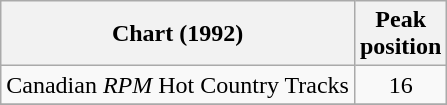<table class="wikitable sortable">
<tr>
<th align="left">Chart (1992)</th>
<th align="center">Peak<br>position</th>
</tr>
<tr>
<td align="left">Canadian <em>RPM</em> Hot Country Tracks</td>
<td align="center">16</td>
</tr>
<tr>
</tr>
</table>
